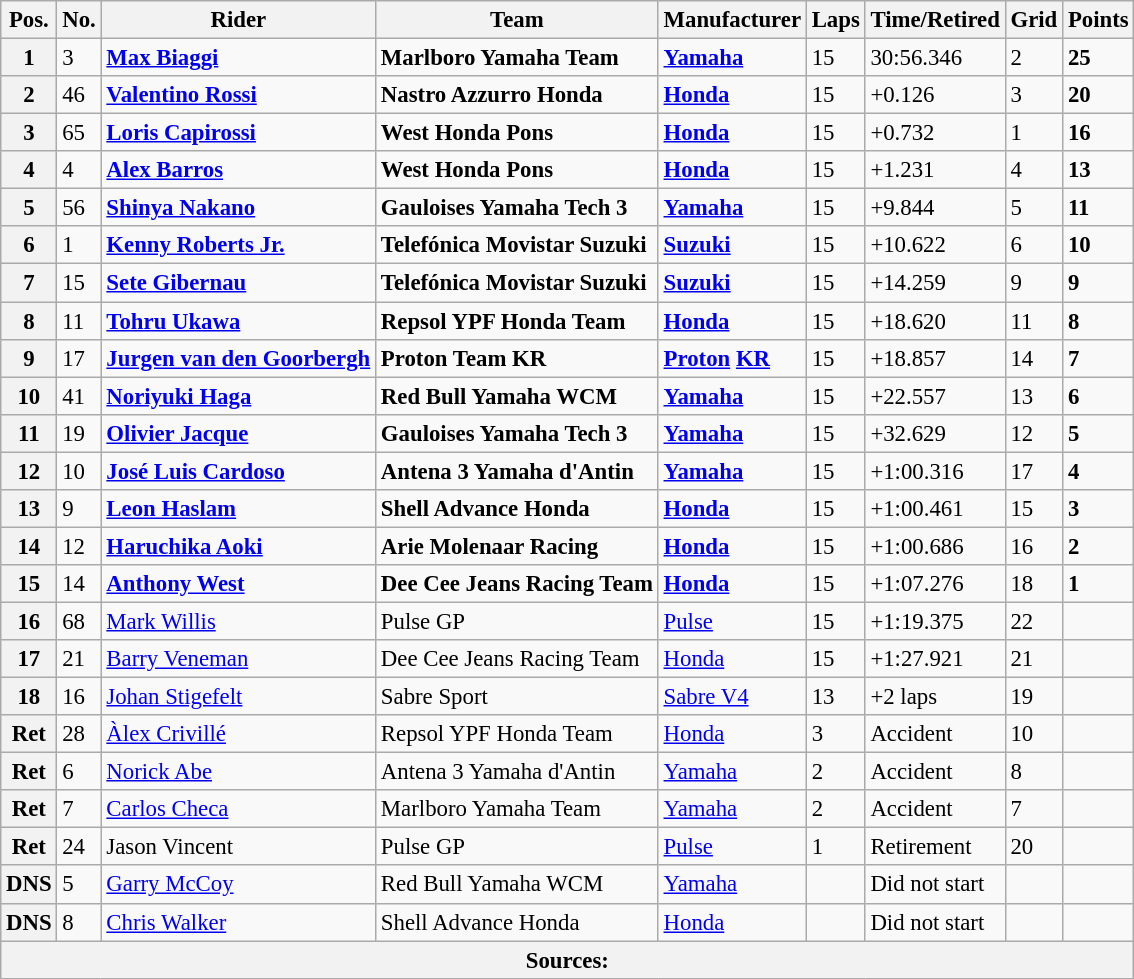<table class="wikitable" style="font-size: 95%;">
<tr>
<th>Pos.</th>
<th>No.</th>
<th>Rider</th>
<th>Team</th>
<th>Manufacturer</th>
<th>Laps</th>
<th>Time/Retired</th>
<th>Grid</th>
<th>Points</th>
</tr>
<tr>
<th>1</th>
<td>3</td>
<td> <strong><a href='#'>Max Biaggi</a></strong></td>
<td><strong>Marlboro Yamaha Team</strong></td>
<td><strong><a href='#'>Yamaha</a></strong></td>
<td>15</td>
<td>30:56.346</td>
<td>2</td>
<td><strong>25</strong></td>
</tr>
<tr>
<th>2</th>
<td>46</td>
<td> <strong><a href='#'>Valentino Rossi</a></strong></td>
<td><strong>Nastro Azzurro Honda</strong></td>
<td><strong><a href='#'>Honda</a></strong></td>
<td>15</td>
<td>+0.126</td>
<td>3</td>
<td><strong>20</strong></td>
</tr>
<tr>
<th>3</th>
<td>65</td>
<td> <strong><a href='#'>Loris Capirossi</a></strong></td>
<td><strong>West Honda Pons</strong></td>
<td><strong><a href='#'>Honda</a></strong></td>
<td>15</td>
<td>+0.732</td>
<td>1</td>
<td><strong>16</strong></td>
</tr>
<tr>
<th>4</th>
<td>4</td>
<td> <strong><a href='#'>Alex Barros</a></strong></td>
<td><strong>West Honda Pons</strong></td>
<td><strong><a href='#'>Honda</a></strong></td>
<td>15</td>
<td>+1.231</td>
<td>4</td>
<td><strong>13</strong></td>
</tr>
<tr>
<th>5</th>
<td>56</td>
<td> <strong><a href='#'>Shinya Nakano</a></strong></td>
<td><strong>Gauloises Yamaha Tech 3</strong></td>
<td><strong><a href='#'>Yamaha</a></strong></td>
<td>15</td>
<td>+9.844</td>
<td>5</td>
<td><strong>11</strong></td>
</tr>
<tr>
<th>6</th>
<td>1</td>
<td> <strong><a href='#'>Kenny Roberts Jr.</a></strong></td>
<td><strong>Telefónica Movistar Suzuki</strong></td>
<td><strong><a href='#'>Suzuki</a></strong></td>
<td>15</td>
<td>+10.622</td>
<td>6</td>
<td><strong>10</strong></td>
</tr>
<tr>
<th>7</th>
<td>15</td>
<td> <strong><a href='#'>Sete Gibernau</a></strong></td>
<td><strong>Telefónica Movistar Suzuki</strong></td>
<td><strong><a href='#'>Suzuki</a></strong></td>
<td>15</td>
<td>+14.259</td>
<td>9</td>
<td><strong>9</strong></td>
</tr>
<tr>
<th>8</th>
<td>11</td>
<td> <strong><a href='#'>Tohru Ukawa</a></strong></td>
<td><strong>Repsol YPF Honda Team</strong></td>
<td><strong><a href='#'>Honda</a></strong></td>
<td>15</td>
<td>+18.620</td>
<td>11</td>
<td><strong>8</strong></td>
</tr>
<tr>
<th>9</th>
<td>17</td>
<td> <strong><a href='#'>Jurgen van den Goorbergh</a></strong></td>
<td><strong>Proton Team KR</strong></td>
<td><strong><a href='#'>Proton</a> <a href='#'>KR</a></strong></td>
<td>15</td>
<td>+18.857</td>
<td>14</td>
<td><strong>7</strong></td>
</tr>
<tr>
<th>10</th>
<td>41</td>
<td> <strong><a href='#'>Noriyuki Haga</a></strong></td>
<td><strong>Red Bull Yamaha WCM</strong></td>
<td><strong><a href='#'>Yamaha</a></strong></td>
<td>15</td>
<td>+22.557</td>
<td>13</td>
<td><strong>6</strong></td>
</tr>
<tr>
<th>11</th>
<td>19</td>
<td> <strong><a href='#'>Olivier Jacque</a></strong></td>
<td><strong>Gauloises Yamaha Tech 3</strong></td>
<td><strong><a href='#'>Yamaha</a></strong></td>
<td>15</td>
<td>+32.629</td>
<td>12</td>
<td><strong>5</strong></td>
</tr>
<tr>
<th>12</th>
<td>10</td>
<td> <strong><a href='#'>José Luis Cardoso</a></strong></td>
<td><strong>Antena 3 Yamaha d'Antin</strong></td>
<td><strong><a href='#'>Yamaha</a></strong></td>
<td>15</td>
<td>+1:00.316</td>
<td>17</td>
<td><strong>4</strong></td>
</tr>
<tr>
<th>13</th>
<td>9</td>
<td> <strong><a href='#'>Leon Haslam</a></strong></td>
<td><strong>Shell Advance Honda</strong></td>
<td><strong><a href='#'>Honda</a></strong></td>
<td>15</td>
<td>+1:00.461</td>
<td>15</td>
<td><strong>3</strong></td>
</tr>
<tr>
<th>14</th>
<td>12</td>
<td> <strong><a href='#'>Haruchika Aoki</a></strong></td>
<td><strong>Arie Molenaar Racing</strong></td>
<td><strong><a href='#'>Honda</a></strong></td>
<td>15</td>
<td>+1:00.686</td>
<td>16</td>
<td><strong>2</strong></td>
</tr>
<tr>
<th>15</th>
<td>14</td>
<td> <strong><a href='#'>Anthony West</a></strong></td>
<td><strong>Dee Cee Jeans Racing Team</strong></td>
<td><strong><a href='#'>Honda</a></strong></td>
<td>15</td>
<td>+1:07.276</td>
<td>18</td>
<td><strong>1</strong></td>
</tr>
<tr>
<th>16</th>
<td>68</td>
<td> <a href='#'>Mark Willis</a></td>
<td>Pulse GP</td>
<td><a href='#'>Pulse</a></td>
<td>15</td>
<td>+1:19.375</td>
<td>22</td>
<td></td>
</tr>
<tr>
<th>17</th>
<td>21</td>
<td> <a href='#'>Barry Veneman</a></td>
<td>Dee Cee Jeans Racing Team</td>
<td><a href='#'>Honda</a></td>
<td>15</td>
<td>+1:27.921</td>
<td>21</td>
<td></td>
</tr>
<tr>
<th>18</th>
<td>16</td>
<td> <a href='#'>Johan Stigefelt</a></td>
<td>Sabre Sport</td>
<td><a href='#'>Sabre V4</a></td>
<td>13</td>
<td>+2 laps</td>
<td>19</td>
<td></td>
</tr>
<tr>
<th>Ret</th>
<td>28</td>
<td> <a href='#'>Àlex Crivillé</a></td>
<td>Repsol YPF Honda Team</td>
<td><a href='#'>Honda</a></td>
<td>3</td>
<td>Accident</td>
<td>10</td>
<td></td>
</tr>
<tr>
<th>Ret</th>
<td>6</td>
<td> <a href='#'>Norick Abe</a></td>
<td>Antena 3 Yamaha d'Antin</td>
<td><a href='#'>Yamaha</a></td>
<td>2</td>
<td>Accident</td>
<td>8</td>
<td></td>
</tr>
<tr>
<th>Ret</th>
<td>7</td>
<td> <a href='#'>Carlos Checa</a></td>
<td>Marlboro Yamaha Team</td>
<td><a href='#'>Yamaha</a></td>
<td>2</td>
<td>Accident</td>
<td>7</td>
<td></td>
</tr>
<tr>
<th>Ret</th>
<td>24</td>
<td> Jason Vincent</td>
<td>Pulse GP</td>
<td><a href='#'>Pulse</a></td>
<td>1</td>
<td>Retirement</td>
<td>20</td>
<td></td>
</tr>
<tr>
<th>DNS</th>
<td>5</td>
<td> <a href='#'>Garry McCoy</a></td>
<td>Red Bull Yamaha WCM</td>
<td><a href='#'>Yamaha</a></td>
<td></td>
<td>Did not start</td>
<td></td>
<td></td>
</tr>
<tr>
<th>DNS</th>
<td>8</td>
<td> <a href='#'>Chris Walker</a></td>
<td>Shell Advance Honda</td>
<td><a href='#'>Honda</a></td>
<td></td>
<td>Did not start</td>
<td></td>
<td></td>
</tr>
<tr>
<th colspan=9>Sources: </th>
</tr>
</table>
